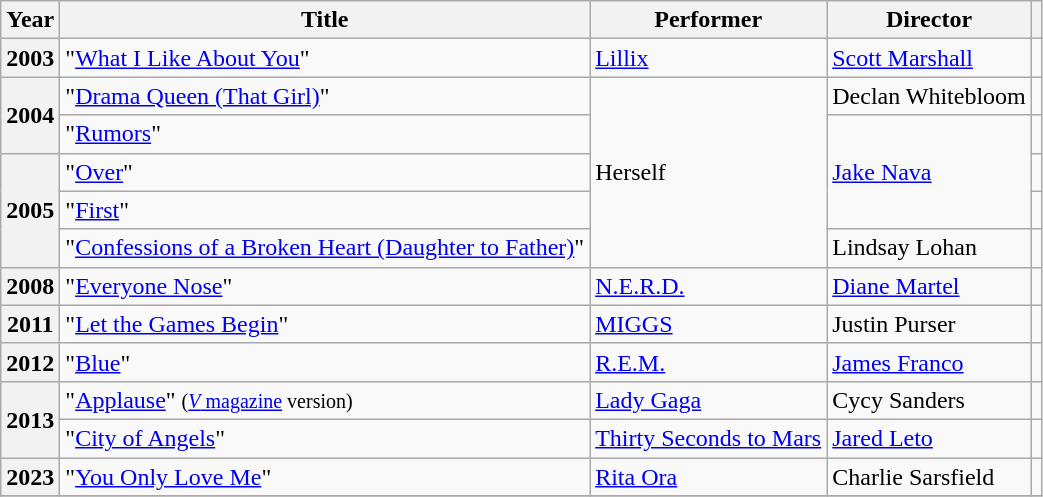<table class="wikitable plainrowheaders" style="text-align: margin;">
<tr>
<th scope="col">Year</th>
<th scope="col">Title</th>
<th scope="col">Performer</th>
<th scope="col">Director</th>
<th scope="col" class="unsortable"></th>
</tr>
<tr>
<th scope="row">2003</th>
<td>"<a href='#'>What I Like About You</a>"</td>
<td><a href='#'>Lillix</a></td>
<td><a href='#'>Scott Marshall</a></td>
<td></td>
</tr>
<tr>
<th scope="row" rowspan="2">2004</th>
<td>"<a href='#'>Drama Queen (That Girl)</a>"</td>
<td rowspan="5">Herself</td>
<td>Declan Whitebloom</td>
<td></td>
</tr>
<tr>
<td>"<a href='#'>Rumors</a>"</td>
<td rowspan="3"><a href='#'>Jake Nava</a></td>
<td></td>
</tr>
<tr>
<th scope="row" rowspan="3">2005</th>
<td>"<a href='#'>Over</a>"</td>
<td></td>
</tr>
<tr>
<td>"<a href='#'>First</a>"</td>
<td></td>
</tr>
<tr>
<td>"<a href='#'>Confessions of a Broken Heart (Daughter to Father)</a>"</td>
<td>Lindsay Lohan</td>
<td></td>
</tr>
<tr>
<th scope="row">2008</th>
<td>"<a href='#'>Everyone Nose</a>"</td>
<td><a href='#'>N.E.R.D.</a></td>
<td><a href='#'>Diane Martel</a></td>
<td></td>
</tr>
<tr>
<th scope="row">2011</th>
<td>"<a href='#'>Let the Games Begin</a>"</td>
<td><a href='#'>MIGGS</a></td>
<td>Justin Purser</td>
<td></td>
</tr>
<tr>
<th scope="row">2012</th>
<td>"<a href='#'>Blue</a>"</td>
<td><a href='#'>R.E.M.</a></td>
<td><a href='#'>James Franco</a></td>
<td></td>
</tr>
<tr>
<th scope="row" rowspan="2">2013</th>
<td>"<a href='#'>Applause</a>" <small>(<a href='#'><em>V</em> magazine</a> version)</small></td>
<td><a href='#'>Lady Gaga</a></td>
<td>Cycy Sanders</td>
<td></td>
</tr>
<tr>
<td>"<a href='#'>City of Angels</a>"</td>
<td><a href='#'>Thirty Seconds to Mars</a></td>
<td><a href='#'>Jared Leto</a></td>
<td></td>
</tr>
<tr>
<th scope="row">2023</th>
<td>"<a href='#'>You Only Love Me</a>"</td>
<td><a href='#'>Rita Ora</a></td>
<td>Charlie Sarsfield</td>
<td></td>
</tr>
<tr>
</tr>
</table>
